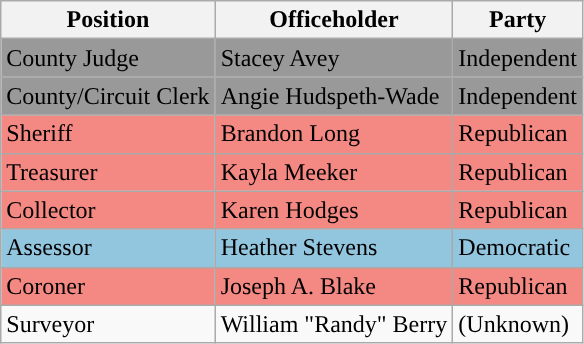<table class="wikitable">
<tr>
<th>Position</th>
<th>Officeholder</th>
<th>Party</th>
</tr>
<tr style="background-color:#999999;">
<td>County Judge</td>
<td>Stacey Avey</td>
<td>Independent</td>
</tr>
<tr style="background-color:#999999;">
<td>County/Circuit Clerk</td>
<td>Angie Hudspeth-Wade</td>
<td>Independent</td>
</tr>
<tr style="background-color:#F48882;">
<td>Sheriff</td>
<td>Brandon Long</td>
<td>Republican</td>
</tr>
<tr style="background-color:#F48882;">
<td>Treasurer</td>
<td>Kayla Meeker</td>
<td>Republican</td>
</tr>
<tr style="background-color:#F48882;">
<td>Collector</td>
<td>Karen Hodges</td>
<td>Republican</td>
</tr>
<tr style="background-color:#92C5DE;">
<td>Assessor</td>
<td>Heather Stevens</td>
<td>Democratic</td>
</tr>
<tr style="background-color:#F48882;">
<td>Coroner</td>
<td>Joseph A. Blake</td>
<td>Republican</td>
</tr>
<tr>
<td>Surveyor</td>
<td>William "Randy" Berry</td>
<td>(Unknown)</td>
</tr>
</table>
